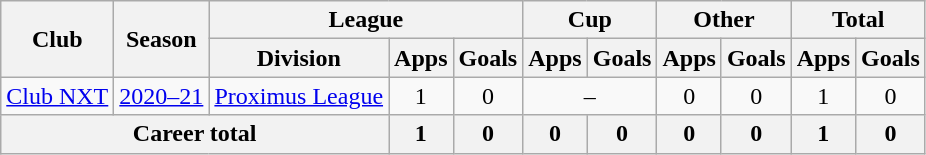<table class="wikitable" style="text-align: center">
<tr>
<th rowspan="2">Club</th>
<th rowspan="2">Season</th>
<th colspan="3">League</th>
<th colspan="2">Cup</th>
<th colspan="2">Other</th>
<th colspan="2">Total</th>
</tr>
<tr>
<th>Division</th>
<th>Apps</th>
<th>Goals</th>
<th>Apps</th>
<th>Goals</th>
<th>Apps</th>
<th>Goals</th>
<th>Apps</th>
<th>Goals</th>
</tr>
<tr>
<td><a href='#'>Club NXT</a></td>
<td><a href='#'>2020–21</a></td>
<td><a href='#'>Proximus League</a></td>
<td>1</td>
<td>0</td>
<td colspan="2">–</td>
<td>0</td>
<td>0</td>
<td>1</td>
<td>0</td>
</tr>
<tr>
<th colspan=3>Career total</th>
<th>1</th>
<th>0</th>
<th>0</th>
<th>0</th>
<th>0</th>
<th>0</th>
<th>1</th>
<th>0</th>
</tr>
</table>
